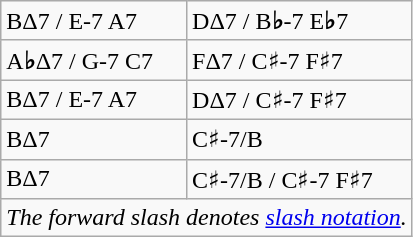<table class="wikitable">
<tr>
<td>BΔ7    /    E-7 A7</td>
<td>DΔ7    /    B<strong>♭</strong>-7 E<strong>♭</strong>7</td>
</tr>
<tr>
<td>A<strong>♭</strong>Δ7    /    G-7 C7</td>
<td>FΔ7    /    C♯-7 F♯7</td>
</tr>
<tr>
<td>BΔ7    /    E-7 A7</td>
<td>DΔ7    /    C♯-7 F♯7</td>
</tr>
<tr>
<td>BΔ7</td>
<td>C♯-7/B</td>
</tr>
<tr>
<td>BΔ7</td>
<td>C♯-7/B    /    C♯-7 F♯7</td>
</tr>
<tr>
<td colspan="2"><em>The forward slash denotes <a href='#'>slash notation</a>.</em></td>
</tr>
</table>
